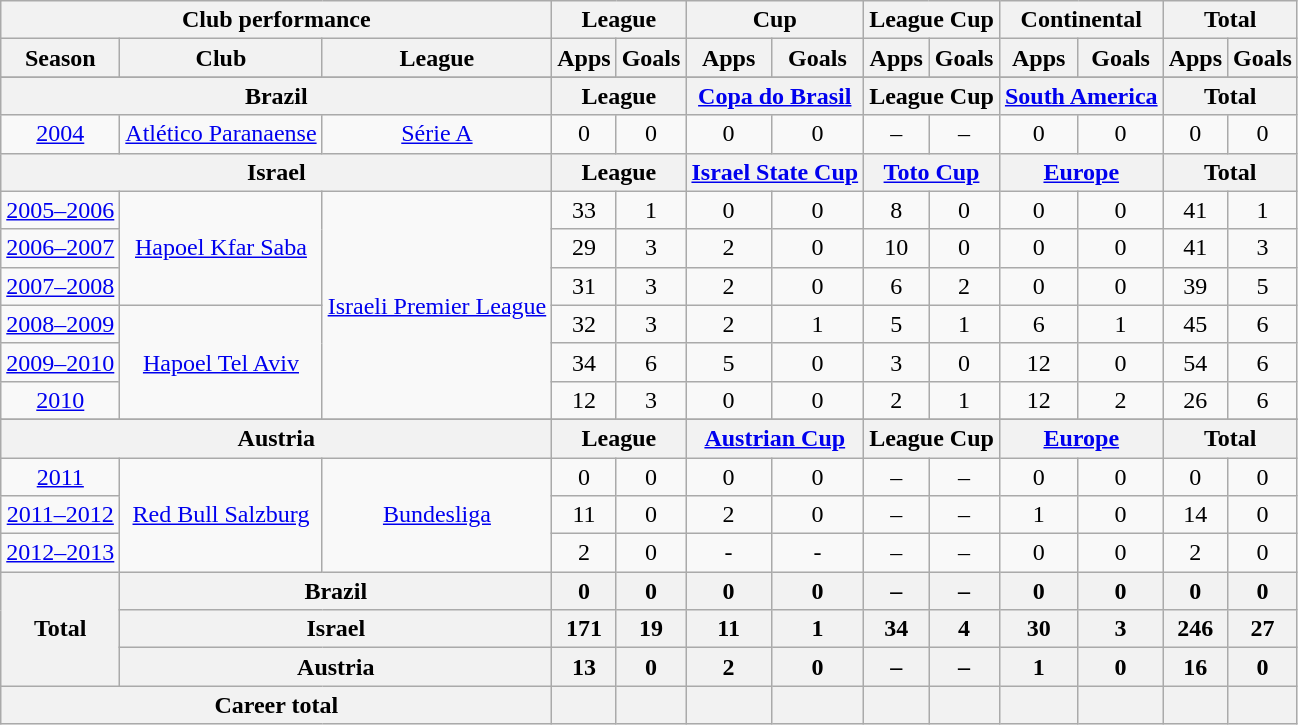<table class="wikitable" style="text-align:center">
<tr>
<th colspan=3>Club performance</th>
<th colspan=2>League</th>
<th colspan=2>Cup</th>
<th colspan=2>League Cup</th>
<th colspan=2>Continental</th>
<th colspan=2>Total</th>
</tr>
<tr>
<th>Season</th>
<th>Club</th>
<th>League</th>
<th>Apps</th>
<th>Goals</th>
<th>Apps</th>
<th>Goals</th>
<th>Apps</th>
<th>Goals</th>
<th>Apps</th>
<th>Goals</th>
<th>Apps</th>
<th>Goals</th>
</tr>
<tr>
</tr>
<tr>
<th colspan=3>Brazil</th>
<th colspan=2>League</th>
<th colspan=2><a href='#'>Copa do Brasil</a></th>
<th colspan=2>League Cup</th>
<th colspan=2><a href='#'>South America</a></th>
<th colspan=2>Total</th>
</tr>
<tr>
<td><a href='#'>2004</a></td>
<td><a href='#'>Atlético Paranaense</a></td>
<td><a href='#'>Série A</a></td>
<td>0</td>
<td>0</td>
<td>0</td>
<td>0</td>
<td>–</td>
<td>–</td>
<td>0</td>
<td>0</td>
<td>0</td>
<td>0</td>
</tr>
<tr>
<th colspan=3>Israel</th>
<th colspan=2>League</th>
<th colspan=2><a href='#'>Israel State Cup</a></th>
<th colspan=2><a href='#'>Toto Cup</a></th>
<th colspan=2><a href='#'>Europe</a></th>
<th colspan=2>Total</th>
</tr>
<tr>
<td><a href='#'>2005–2006</a></td>
<td rowspan="3"><a href='#'>Hapoel Kfar Saba</a></td>
<td rowspan="6"><a href='#'>Israeli Premier League</a></td>
<td>33</td>
<td>1</td>
<td>0</td>
<td>0</td>
<td>8</td>
<td>0</td>
<td>0</td>
<td>0</td>
<td>41</td>
<td>1</td>
</tr>
<tr>
<td><a href='#'>2006–2007</a></td>
<td>29</td>
<td>3</td>
<td>2</td>
<td>0</td>
<td>10</td>
<td>0</td>
<td>0</td>
<td>0</td>
<td>41</td>
<td>3</td>
</tr>
<tr>
<td><a href='#'>2007–2008</a></td>
<td>31</td>
<td>3</td>
<td>2</td>
<td>0</td>
<td>6</td>
<td>2</td>
<td>0</td>
<td>0</td>
<td>39</td>
<td>5</td>
</tr>
<tr>
<td><a href='#'>2008–2009</a></td>
<td rowspan="3"><a href='#'>Hapoel Tel Aviv</a></td>
<td>32</td>
<td>3</td>
<td>2</td>
<td>1</td>
<td>5</td>
<td>1</td>
<td>6</td>
<td>1</td>
<td>45</td>
<td>6</td>
</tr>
<tr>
<td><a href='#'>2009–2010</a></td>
<td>34</td>
<td>6</td>
<td>5</td>
<td>0</td>
<td>3</td>
<td>0</td>
<td>12</td>
<td>0</td>
<td>54</td>
<td>6</td>
</tr>
<tr>
<td><a href='#'>2010</a></td>
<td>12</td>
<td>3</td>
<td>0</td>
<td>0</td>
<td>2</td>
<td>1</td>
<td>12</td>
<td>2</td>
<td>26</td>
<td>6</td>
</tr>
<tr>
</tr>
<tr>
<th colspan=3>Austria</th>
<th colspan=2>League</th>
<th colspan=2><a href='#'>Austrian Cup</a></th>
<th colspan=2>League Cup</th>
<th colspan=2><a href='#'>Europe</a></th>
<th colspan=2>Total</th>
</tr>
<tr>
<td><a href='#'>2011</a></td>
<td rowspan="3"><a href='#'>Red Bull Salzburg</a></td>
<td rowspan="3"><a href='#'>Bundesliga</a></td>
<td>0</td>
<td>0</td>
<td>0</td>
<td>0</td>
<td>–</td>
<td>–</td>
<td>0</td>
<td>0</td>
<td>0</td>
<td>0</td>
</tr>
<tr>
<td><a href='#'>2011–2012</a></td>
<td>11</td>
<td>0</td>
<td>2</td>
<td>0</td>
<td>–</td>
<td>–</td>
<td>1</td>
<td>0</td>
<td>14</td>
<td>0</td>
</tr>
<tr>
<td><a href='#'>2012–2013</a></td>
<td>2</td>
<td>0</td>
<td>-</td>
<td>-</td>
<td>–</td>
<td>–</td>
<td>0</td>
<td>0</td>
<td>2</td>
<td>0</td>
</tr>
<tr>
<th rowspan=3>Total</th>
<th colspan=2>Brazil</th>
<th>0</th>
<th>0</th>
<th>0</th>
<th>0</th>
<th>–</th>
<th>–</th>
<th>0</th>
<th>0</th>
<th>0</th>
<th>0</th>
</tr>
<tr>
<th colspan=2>Israel</th>
<th>171</th>
<th>19</th>
<th>11</th>
<th>1</th>
<th>34</th>
<th>4</th>
<th>30</th>
<th>3</th>
<th>246</th>
<th>27</th>
</tr>
<tr>
<th colspan=2>Austria</th>
<th>13</th>
<th>0</th>
<th>2</th>
<th>0</th>
<th>–</th>
<th>–</th>
<th>1</th>
<th>0</th>
<th>16</th>
<th>0</th>
</tr>
<tr>
<th colspan=3>Career total</th>
<th></th>
<th></th>
<th></th>
<th></th>
<th></th>
<th></th>
<th></th>
<th></th>
<th></th>
<th></th>
</tr>
</table>
